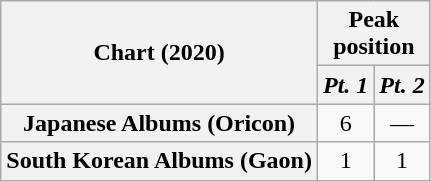<table class="wikitable sortable plainrowheaders" style="text-align:center">
<tr>
<th rowspan="2" scope="col">Chart (2020)</th>
<th colspan="2" scope="col">Peak<br>position</th>
</tr>
<tr>
<th><em>Pt. 1</em></th>
<th><em>Pt. 2</em></th>
</tr>
<tr>
<th scope="row">Japanese Albums (Oricon)</th>
<td>6</td>
<td>—</td>
</tr>
<tr>
<th scope="row">South Korean Albums (Gaon)</th>
<td>1</td>
<td>1</td>
</tr>
</table>
